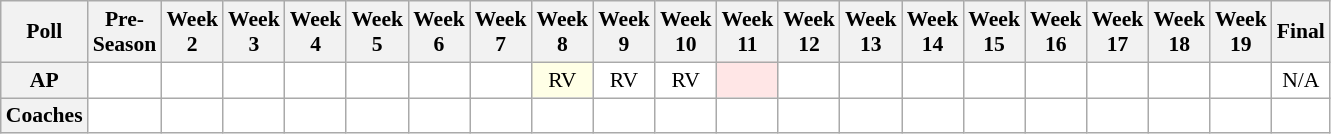<table class="wikitable" style="white-space:nowrap;font-size:90%">
<tr>
<th>Poll</th>
<th>Pre-<br>Season</th>
<th>Week<br>2</th>
<th>Week<br>3</th>
<th>Week<br>4</th>
<th>Week<br>5</th>
<th>Week<br>6</th>
<th>Week<br>7</th>
<th>Week<br>8</th>
<th>Week<br>9</th>
<th>Week<br>10</th>
<th>Week<br>11</th>
<th>Week<br>12</th>
<th>Week<br>13</th>
<th>Week<br>14</th>
<th>Week<br>15</th>
<th>Week<br>16</th>
<th>Week<br>17</th>
<th>Week<br>18</th>
<th>Week<br>19</th>
<th>Final</th>
</tr>
<tr style="text-align:center;">
<th>AP</th>
<td style="background:#FFF;"></td>
<td style="background:#FFF;"></td>
<td style="background:#FFF;"></td>
<td style="background:#FFF;"></td>
<td style="background:#FFF;"></td>
<td style="background:#FFF;"></td>
<td style="background:#FFF;"></td>
<td style="background:#FFFFE6;">RV</td>
<td style="background:#FFF;">RV</td>
<td style="background:#FFF;">RV</td>
<td style="background:#FFE6E6;"></td>
<td style="background:#FFF;"></td>
<td style="background:#FFF;"></td>
<td style="background:#FFF;"></td>
<td style="background:#FFF;"></td>
<td style="background:#FFF;"></td>
<td style="background:#FFF;"></td>
<td style="background:#FFF;"></td>
<td style="background:#FFF;"></td>
<td style="background:#FFF;">N/A</td>
</tr>
<tr style="text-align:center;">
<th>Coaches</th>
<td style="background:#FFF;"></td>
<td style="background:#FFF;"></td>
<td style="background:#FFF;"></td>
<td style="background:#FFF;"></td>
<td style="background:#FFF;"></td>
<td style="background:#FFF;"></td>
<td style="background:#FFF;"></td>
<td style="background:#FFF;"></td>
<td style="background:#FFF;"></td>
<td style="background:#FFF;"></td>
<td style="background:#FFF;"></td>
<td style="background:#FFF;"></td>
<td style="background:#FFF;"></td>
<td style="background:#FFF;"></td>
<td style="background:#FFF;"></td>
<td style="background:#FFF;"></td>
<td style="background:#FFF;"></td>
<td style="background:#FFF;"></td>
<td style="background:#FFF;"></td>
<td style="background:#FFF;"></td>
</tr>
</table>
